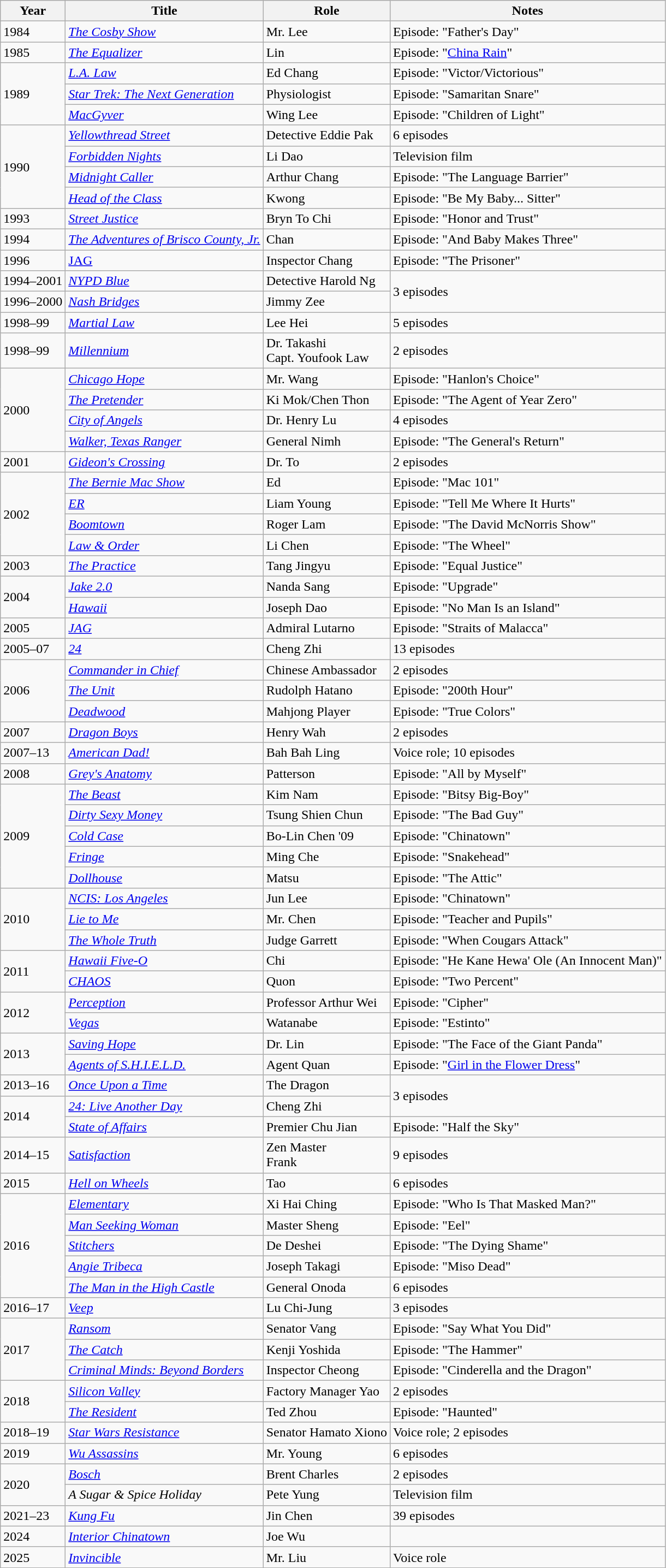<table class="wikitable plainrowheaders sortable">
<tr>
<th scope="col">Year</th>
<th scope="col">Title</th>
<th scope="col">Role</th>
<th class="unsortable">Notes</th>
</tr>
<tr>
<td>1984</td>
<td><em><a href='#'>The Cosby Show</a></em></td>
<td>Mr. Lee</td>
<td>Episode: "Father's Day"</td>
</tr>
<tr>
<td>1985</td>
<td><a href='#'><em>The Equalizer</em></a></td>
<td>Lin</td>
<td>Episode: "<a href='#'>China Rain</a>"</td>
</tr>
<tr>
<td rowspan="3">1989</td>
<td><em><a href='#'>L.A. Law</a></em></td>
<td>Ed Chang</td>
<td>Episode: "Victor/Victorious"</td>
</tr>
<tr>
<td><em><a href='#'>Star Trek: The Next Generation</a></em></td>
<td>Physiologist</td>
<td>Episode: "Samaritan Snare"</td>
</tr>
<tr>
<td><em><a href='#'>MacGyver</a></em></td>
<td>Wing Lee</td>
<td>Episode: "Children of Light"</td>
</tr>
<tr>
<td rowspan="4">1990</td>
<td><em><a href='#'>Yellowthread Street</a></em></td>
<td>Detective Eddie Pak</td>
<td>6 episodes</td>
</tr>
<tr>
<td><em><a href='#'>Forbidden Nights</a></em></td>
<td>Li Dao</td>
<td>Television film</td>
</tr>
<tr>
<td><em><a href='#'>Midnight Caller</a></em></td>
<td>Arthur Chang</td>
<td>Episode: "The Language Barrier"</td>
</tr>
<tr>
<td><em><a href='#'>Head of the Class</a></em></td>
<td>Kwong</td>
<td>Episode: "Be My Baby... Sitter"</td>
</tr>
<tr>
<td>1993</td>
<td><em><a href='#'>Street Justice</a></em></td>
<td>Bryn To Chi</td>
<td>Episode: "Honor and Trust"</td>
</tr>
<tr>
<td>1994</td>
<td><em><a href='#'>The Adventures of Brisco County, Jr.</a></em></td>
<td>Chan</td>
<td>Episode: "And Baby Makes Three"</td>
</tr>
<tr>
<td>1996</td>
<td><em><a href='#'></em>JAG<em></a></em></td>
<td>Inspector Chang</td>
<td>Episode: "The Prisoner"</td>
</tr>
<tr>
<td>1994–2001</td>
<td><em><a href='#'>NYPD Blue</a></em></td>
<td>Detective Harold Ng</td>
<td rowspan="2">3 episodes</td>
</tr>
<tr>
<td>1996–2000</td>
<td><em><a href='#'>Nash Bridges</a></em></td>
<td>Jimmy Zee</td>
</tr>
<tr>
<td>1998–99</td>
<td><a href='#'><em>Martial Law</em></a></td>
<td>Lee Hei</td>
<td>5 episodes</td>
</tr>
<tr>
<td>1998–99</td>
<td><a href='#'><em>Millennium</em></a></td>
<td>Dr. Takashi<br>Capt. Youfook Law</td>
<td>2 episodes</td>
</tr>
<tr>
<td rowspan="4">2000</td>
<td><em><a href='#'>Chicago Hope</a></em></td>
<td>Mr. Wang</td>
<td>Episode: "Hanlon's Choice"</td>
</tr>
<tr>
<td><a href='#'><em>The Pretender</em></a></td>
<td>Ki Mok/Chen Thon</td>
<td>Episode: "The Agent of Year Zero"</td>
</tr>
<tr>
<td><a href='#'><em>City of Angels</em></a></td>
<td>Dr. Henry Lu</td>
<td>4 episodes</td>
</tr>
<tr>
<td><em><a href='#'>Walker, Texas Ranger</a></em></td>
<td>General Nimh</td>
<td>Episode: "The General's Return"</td>
</tr>
<tr>
<td>2001</td>
<td><em><a href='#'>Gideon's Crossing</a></em></td>
<td>Dr. To</td>
<td>2 episodes</td>
</tr>
<tr>
<td rowspan="4">2002</td>
<td><em><a href='#'>The Bernie Mac Show</a></em></td>
<td>Ed</td>
<td>Episode: "Mac 101"</td>
</tr>
<tr>
<td><a href='#'><em>ER</em></a></td>
<td>Liam Young</td>
<td>Episode: "Tell Me Where It Hurts"</td>
</tr>
<tr>
<td><a href='#'><em>Boomtown</em></a></td>
<td>Roger Lam</td>
<td>Episode: "The David McNorris Show"</td>
</tr>
<tr>
<td><em><a href='#'>Law & Order</a></em></td>
<td>Li Chen</td>
<td>Episode: "The Wheel"</td>
</tr>
<tr>
<td>2003</td>
<td><em><a href='#'>The Practice</a></em></td>
<td>Tang Jingyu</td>
<td>Episode: "Equal Justice"</td>
</tr>
<tr>
<td rowspan="2">2004</td>
<td><em><a href='#'>Jake 2.0</a></em></td>
<td>Nanda Sang</td>
<td>Episode: "Upgrade"</td>
</tr>
<tr>
<td><a href='#'><em>Hawaii</em></a></td>
<td>Joseph Dao</td>
<td>Episode: "No Man Is an Island"</td>
</tr>
<tr>
<td>2005</td>
<td><a href='#'><em>JAG</em></a></td>
<td>Admiral Lutarno</td>
<td>Episode: "Straits of Malacca"</td>
</tr>
<tr>
<td>2005–07</td>
<td><a href='#'><em>24</em></a></td>
<td>Cheng Zhi</td>
<td>13 episodes</td>
</tr>
<tr>
<td rowspan="3">2006</td>
<td><a href='#'><em>Commander in Chief</em></a></td>
<td>Chinese Ambassador</td>
<td>2 episodes</td>
</tr>
<tr>
<td><em><a href='#'>The Unit</a></em></td>
<td>Rudolph Hatano</td>
<td>Episode: "200th Hour"</td>
</tr>
<tr>
<td><a href='#'><em>Deadwood</em></a></td>
<td>Mahjong Player</td>
<td>Episode: "True Colors"</td>
</tr>
<tr>
<td>2007</td>
<td><em><a href='#'>Dragon Boys</a></em></td>
<td>Henry Wah</td>
<td>2 episodes</td>
</tr>
<tr>
<td>2007–13</td>
<td><em><a href='#'>American Dad!</a></em></td>
<td>Bah Bah Ling</td>
<td>Voice role; 10 episodes</td>
</tr>
<tr>
<td>2008</td>
<td><em><a href='#'>Grey's Anatomy</a></em></td>
<td>Patterson</td>
<td>Episode: "All by Myself"</td>
</tr>
<tr>
<td rowspan="5">2009</td>
<td><a href='#'><em>The Beast</em></a></td>
<td>Kim Nam</td>
<td>Episode: "Bitsy Big-Boy"</td>
</tr>
<tr>
<td><em><a href='#'>Dirty Sexy Money</a></em></td>
<td>Tsung Shien Chun</td>
<td>Episode: "The Bad Guy"</td>
</tr>
<tr>
<td><em><a href='#'>Cold Case</a></em></td>
<td>Bo-Lin Chen '09</td>
<td>Episode: "Chinatown"</td>
</tr>
<tr>
<td><a href='#'><em>Fringe</em></a></td>
<td>Ming Che</td>
<td>Episode: "Snakehead"</td>
</tr>
<tr>
<td><a href='#'><em>Dollhouse</em></a></td>
<td>Matsu</td>
<td>Episode: "The Attic"</td>
</tr>
<tr>
<td rowspan="3">2010</td>
<td><em><a href='#'>NCIS: Los Angeles</a></em></td>
<td>Jun Lee</td>
<td>Episode: "Chinatown"</td>
</tr>
<tr>
<td><em><a href='#'>Lie to Me</a></em></td>
<td>Mr. Chen</td>
<td>Episode: "Teacher and Pupils"</td>
</tr>
<tr>
<td><a href='#'><em>The Whole Truth</em></a></td>
<td>Judge Garrett</td>
<td>Episode: "When Cougars Attack"</td>
</tr>
<tr>
<td rowspan="2">2011</td>
<td><a href='#'><em>Hawaii Five-O</em></a></td>
<td>Chi</td>
<td>Episode: "He Kane Hewa' Ole (An Innocent Man)"</td>
</tr>
<tr>
<td><a href='#'><em>CHAOS</em></a></td>
<td>Quon</td>
<td>Episode: "Two Percent"</td>
</tr>
<tr>
<td rowspan="2">2012</td>
<td><a href='#'><em>Perception</em></a></td>
<td>Professor Arthur Wei</td>
<td>Episode: "Cipher"</td>
</tr>
<tr>
<td><a href='#'><em>Vegas</em></a></td>
<td>Watanabe</td>
<td>Episode: "Estinto"</td>
</tr>
<tr>
<td rowspan="2">2013</td>
<td><em><a href='#'>Saving Hope</a></em></td>
<td>Dr. Lin</td>
<td>Episode: "The Face of the Giant Panda"</td>
</tr>
<tr>
<td><em><a href='#'>Agents of S.H.I.E.L.D.</a></em></td>
<td>Agent Quan</td>
<td>Episode: "<a href='#'>Girl in the Flower Dress</a>"</td>
</tr>
<tr>
<td>2013–16</td>
<td><a href='#'><em>Once Upon a Time</em></a></td>
<td>The Dragon</td>
<td rowspan="2">3 episodes</td>
</tr>
<tr>
<td rowspan="2">2014</td>
<td><em><a href='#'>24: Live Another Day</a></em></td>
<td>Cheng Zhi</td>
</tr>
<tr>
<td><a href='#'><em>State of Affairs</em></a></td>
<td>Premier Chu Jian</td>
<td>Episode: "Half the Sky"</td>
</tr>
<tr>
<td>2014–15</td>
<td><a href='#'><em>Satisfaction</em></a></td>
<td>Zen Master<br>Frank</td>
<td>9 episodes</td>
</tr>
<tr>
<td>2015</td>
<td><a href='#'><em>Hell on Wheels</em></a></td>
<td>Tao</td>
<td>6 episodes</td>
</tr>
<tr>
<td rowspan="5">2016</td>
<td><a href='#'><em>Elementary</em></a></td>
<td>Xi Hai Ching</td>
<td>Episode: "Who Is That Masked Man?"</td>
</tr>
<tr>
<td><em><a href='#'>Man Seeking Woman</a></em></td>
<td>Master Sheng</td>
<td>Episode: "Eel"</td>
</tr>
<tr>
<td><em><a href='#'>Stitchers</a></em></td>
<td>De Deshei</td>
<td>Episode: "The Dying Shame"</td>
</tr>
<tr>
<td><em><a href='#'>Angie Tribeca</a></em></td>
<td>Joseph Takagi</td>
<td>Episode: "Miso Dead"</td>
</tr>
<tr>
<td><a href='#'><em>The Man in the High Castle</em></a></td>
<td>General Onoda</td>
<td>6 episodes</td>
</tr>
<tr>
<td>2016–17</td>
<td><em><a href='#'>Veep</a></em></td>
<td>Lu Chi-Jung</td>
<td>3 episodes</td>
</tr>
<tr>
<td rowspan="3">2017</td>
<td><a href='#'><em>Ransom</em></a></td>
<td>Senator Vang</td>
<td>Episode: "Say What You Did"</td>
</tr>
<tr>
<td><a href='#'><em>The Catch</em></a></td>
<td>Kenji Yoshida</td>
<td>Episode: "The Hammer"</td>
</tr>
<tr>
<td><em><a href='#'>Criminal Minds: Beyond Borders</a></em></td>
<td>Inspector Cheong</td>
<td>Episode: "Cinderella and the Dragon"</td>
</tr>
<tr>
<td rowspan="2">2018</td>
<td><em><a href='#'>Silicon Valley</a></em></td>
<td>Factory Manager Yao</td>
<td>2 episodes</td>
</tr>
<tr>
<td><em><a href='#'>The Resident</a></em></td>
<td>Ted Zhou</td>
<td>Episode: "Haunted"</td>
</tr>
<tr>
<td>2018–19</td>
<td><em><a href='#'>Star Wars Resistance</a></em></td>
<td>Senator Hamato Xiono</td>
<td>Voice role; 2 episodes</td>
</tr>
<tr>
<td>2019</td>
<td><em><a href='#'>Wu Assassins</a></em></td>
<td>Mr. Young</td>
<td>6 episodes</td>
</tr>
<tr>
<td rowspan="2">2020</td>
<td><em><a href='#'>Bosch</a></em></td>
<td>Brent Charles</td>
<td>2 episodes</td>
</tr>
<tr>
<td><em>A Sugar & Spice Holiday</em></td>
<td>Pete Yung</td>
<td>Television film</td>
</tr>
<tr>
<td>2021–23</td>
<td><em><a href='#'>Kung Fu</a></em></td>
<td>Jin Chen</td>
<td>39 episodes</td>
</tr>
<tr>
<td>2024</td>
<td><em><a href='#'>Interior Chinatown</a></em></td>
<td>Joe Wu</td>
<td></td>
</tr>
<tr>
<td>2025</td>
<td><a href='#'><em>Invincible</em></a></td>
<td>Mr. Liu</td>
<td>Voice role</td>
</tr>
</table>
